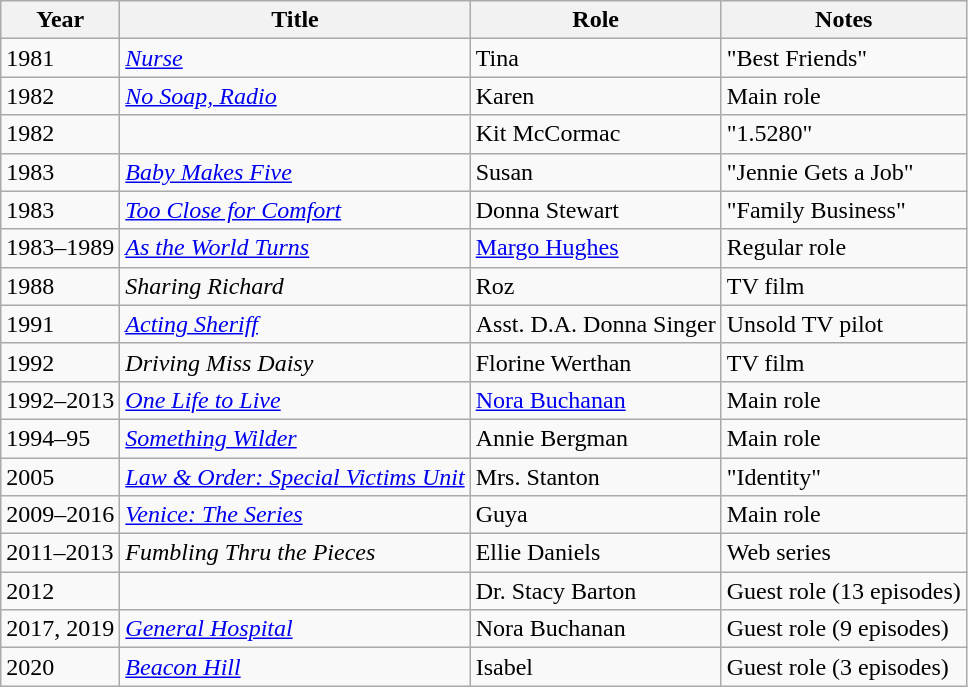<table class="wikitable sortable">
<tr>
<th>Year</th>
<th>Title</th>
<th>Role</th>
<th class="unsortable">Notes</th>
</tr>
<tr>
<td>1981</td>
<td><em><a href='#'>Nurse</a></em></td>
<td>Tina</td>
<td>"Best Friends"</td>
</tr>
<tr>
<td>1982</td>
<td><em><a href='#'>No Soap, Radio</a></em></td>
<td>Karen</td>
<td>Main role</td>
</tr>
<tr>
<td>1982</td>
<td><em></em></td>
<td>Kit McCormac</td>
<td>"1.5280"</td>
</tr>
<tr>
<td>1983</td>
<td><em><a href='#'>Baby Makes Five</a></em></td>
<td>Susan</td>
<td>"Jennie Gets a Job"</td>
</tr>
<tr>
<td>1983</td>
<td><em><a href='#'>Too Close for Comfort</a></em></td>
<td>Donna Stewart</td>
<td>"Family Business"</td>
</tr>
<tr>
<td>1983–1989</td>
<td><em><a href='#'>As the World Turns</a></em></td>
<td><a href='#'>Margo Hughes</a></td>
<td>Regular role</td>
</tr>
<tr>
<td>1988</td>
<td><em>Sharing Richard</em></td>
<td>Roz</td>
<td>TV film</td>
</tr>
<tr>
<td>1991</td>
<td><em><a href='#'>Acting Sheriff</a></em></td>
<td>Asst. D.A. Donna Singer</td>
<td>Unsold TV pilot</td>
</tr>
<tr>
<td>1992</td>
<td><em>Driving Miss Daisy</em></td>
<td>Florine Werthan</td>
<td>TV film</td>
</tr>
<tr>
<td>1992–2013</td>
<td><em><a href='#'>One Life to Live</a></em></td>
<td><a href='#'>Nora Buchanan</a></td>
<td>Main role</td>
</tr>
<tr>
<td>1994–95</td>
<td><em><a href='#'>Something Wilder</a></em></td>
<td>Annie Bergman</td>
<td>Main role</td>
</tr>
<tr>
<td>2005</td>
<td><em><a href='#'>Law & Order: Special Victims Unit</a></em></td>
<td>Mrs. Stanton</td>
<td>"Identity"</td>
</tr>
<tr>
<td>2009–2016</td>
<td><em><a href='#'>Venice: The Series</a></em></td>
<td>Guya</td>
<td>Main role</td>
</tr>
<tr>
<td>2011–2013</td>
<td><em>Fumbling Thru the Pieces</em></td>
<td>Ellie Daniels</td>
<td>Web series</td>
</tr>
<tr>
<td>2012</td>
<td><em></em></td>
<td>Dr. Stacy Barton</td>
<td>Guest role (13 episodes)</td>
</tr>
<tr>
<td>2017, 2019</td>
<td><em><a href='#'>General Hospital</a></em></td>
<td>Nora Buchanan</td>
<td>Guest role (9 episodes)</td>
</tr>
<tr>
<td>2020</td>
<td><em><a href='#'>Beacon Hill</a></em></td>
<td>Isabel</td>
<td>Guest role (3 episodes)</td>
</tr>
</table>
